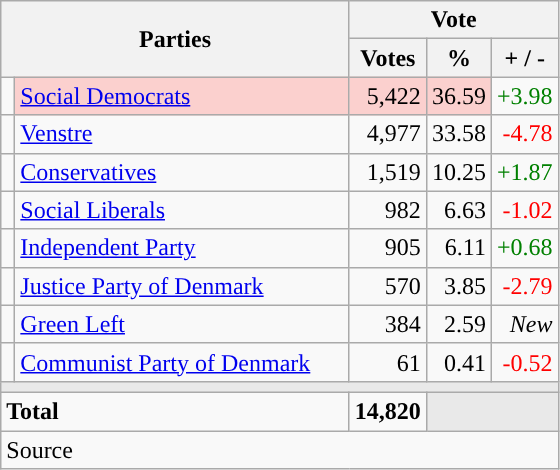<table class="wikitable" style="text-align:right;">
<tr>
<th style="text-align:centre;" rowspan="2" colspan="2" width="225">Parties</th>
<th colspan="3">Vote</th>
</tr>
<tr>
<th width="15">Votes</th>
<th width="15">%</th>
<th width="15">+ / -</th>
</tr>
<tr>
<td width="2" style="color:inherit;background:"></td>
<td bgcolor=#fbd0ce  align="left"><a href='#'>Social Democrats</a></td>
<td bgcolor=#fbd0ce>5,422</td>
<td bgcolor=#fbd0ce>36.59</td>
<td style=color:green;>+3.98</td>
</tr>
<tr>
<td width="2" style="color:inherit;background:"></td>
<td align="left"><a href='#'>Venstre</a></td>
<td>4,977</td>
<td>33.58</td>
<td style=color:red;>-4.78</td>
</tr>
<tr>
<td width="2" style="color:inherit;background:"></td>
<td align="left"><a href='#'>Conservatives</a></td>
<td>1,519</td>
<td>10.25</td>
<td style=color:green;>+1.87</td>
</tr>
<tr>
<td width="2" style="color:inherit;background:"></td>
<td align="left"><a href='#'>Social Liberals</a></td>
<td>982</td>
<td>6.63</td>
<td style=color:red;>-1.02</td>
</tr>
<tr>
<td width="2" style="color:inherit;background:"></td>
<td align="left"><a href='#'>Independent Party</a></td>
<td>905</td>
<td>6.11</td>
<td style=color:green;>+0.68</td>
</tr>
<tr>
<td width="2" style="color:inherit;background:"></td>
<td align="left"><a href='#'>Justice Party of Denmark</a></td>
<td>570</td>
<td>3.85</td>
<td style=color:red;>-2.79</td>
</tr>
<tr>
<td width="2" style="color:inherit;background:"></td>
<td align="left"><a href='#'>Green Left</a></td>
<td>384</td>
<td>2.59</td>
<td><em>New</em></td>
</tr>
<tr>
<td width="2" style="color:inherit;background:"></td>
<td align="left"><a href='#'>Communist Party of Denmark</a></td>
<td>61</td>
<td>0.41</td>
<td style=color:red;>-0.52</td>
</tr>
<tr>
<td colspan="7" bgcolor="#E9E9E9"></td>
</tr>
<tr>
<td align="left" colspan="2"><strong>Total</strong></td>
<td><strong>14,820</strong></td>
<td bgcolor="#E9E9E9" colspan="2"></td>
</tr>
<tr>
<td align="left" colspan="6">Source</td>
</tr>
</table>
